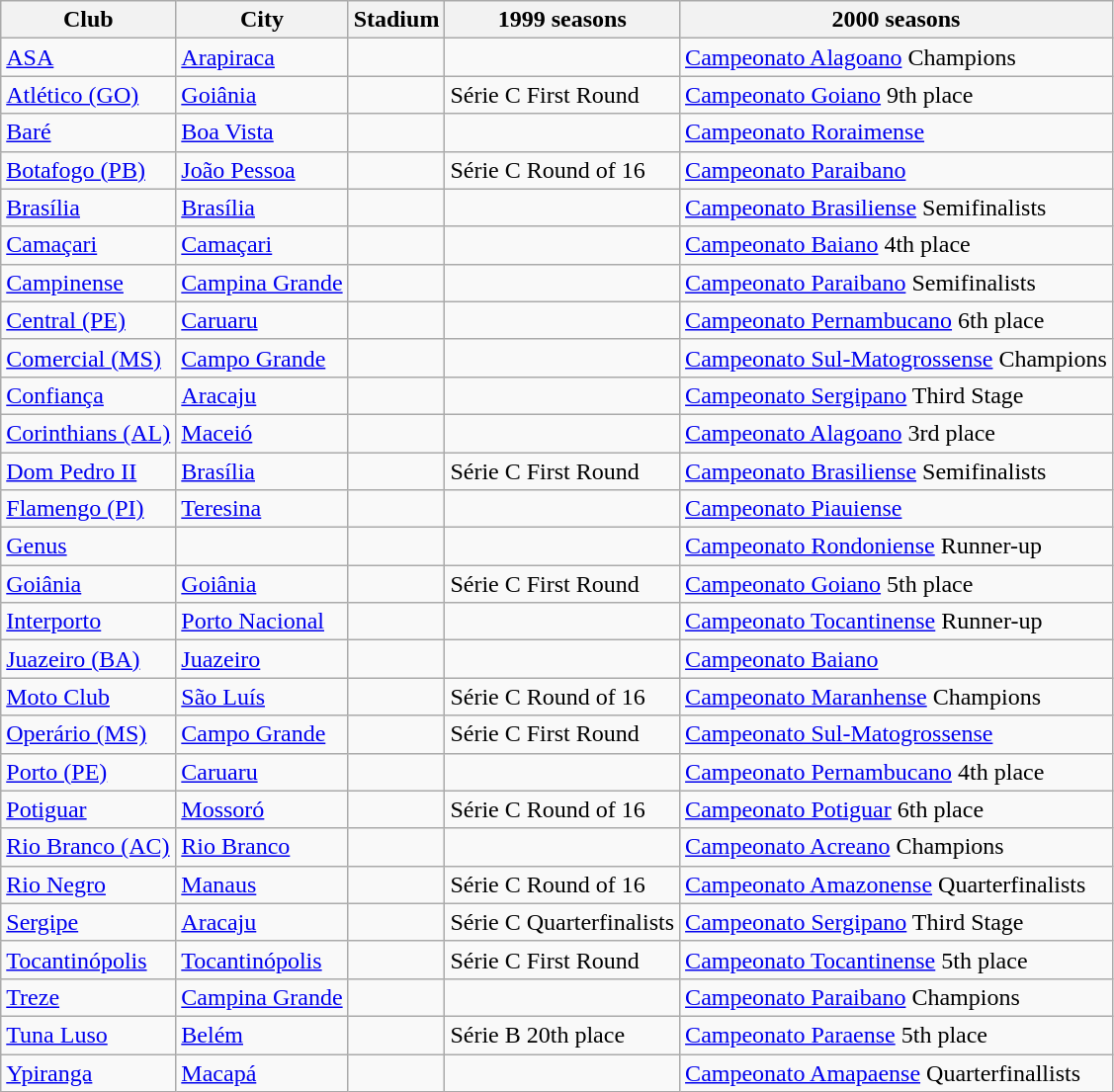<table class="wikitable sortable">
<tr>
<th>Club</th>
<th>City</th>
<th>Stadium</th>
<th>1999 seasons</th>
<th>2000 seasons</th>
</tr>
<tr>
<td><a href='#'>ASA</a></td>
<td><a href='#'>Arapiraca</a></td>
<td></td>
<td></td>
<td> <a href='#'>Campeonato Alagoano</a> Champions</td>
</tr>
<tr>
<td><a href='#'>Atlético (GO)</a></td>
<td><a href='#'>Goiânia</a></td>
<td></td>
<td>Série C First Round</td>
<td> <a href='#'>Campeonato Goiano</a> 9th place</td>
</tr>
<tr>
<td><a href='#'>Baré</a></td>
<td><a href='#'>Boa Vista</a></td>
<td></td>
<td></td>
<td> <a href='#'>Campeonato Roraimense</a></td>
</tr>
<tr>
<td><a href='#'>Botafogo (PB)</a></td>
<td><a href='#'>João Pessoa</a></td>
<td></td>
<td>Série C Round of 16</td>
<td> <a href='#'>Campeonato Paraibano</a></td>
</tr>
<tr>
<td><a href='#'>Brasília</a></td>
<td><a href='#'>Brasília</a></td>
<td></td>
<td></td>
<td> <a href='#'>Campeonato Brasiliense</a> Semifinalists</td>
</tr>
<tr>
<td><a href='#'>Camaçari</a></td>
<td><a href='#'>Camaçari</a></td>
<td></td>
<td></td>
<td> <a href='#'>Campeonato Baiano</a> 4th place</td>
</tr>
<tr>
<td><a href='#'>Campinense</a></td>
<td><a href='#'>Campina Grande</a></td>
<td></td>
<td></td>
<td> <a href='#'>Campeonato Paraibano</a> Semifinalists</td>
</tr>
<tr>
<td><a href='#'>Central (PE)</a></td>
<td><a href='#'>Caruaru</a></td>
<td></td>
<td></td>
<td> <a href='#'>Campeonato Pernambucano</a> 6th place</td>
</tr>
<tr>
<td><a href='#'>Comercial (MS)</a></td>
<td><a href='#'>Campo Grande</a></td>
<td></td>
<td></td>
<td> <a href='#'>Campeonato Sul-Matogrossense</a> Champions</td>
</tr>
<tr>
<td><a href='#'>Confiança</a></td>
<td><a href='#'>Aracaju</a></td>
<td></td>
<td></td>
<td> <a href='#'>Campeonato Sergipano</a> Third Stage</td>
</tr>
<tr>
<td><a href='#'>Corinthians (AL)</a></td>
<td><a href='#'>Maceió</a></td>
<td></td>
<td></td>
<td> <a href='#'>Campeonato Alagoano</a> 3rd place</td>
</tr>
<tr>
<td><a href='#'>Dom Pedro II</a></td>
<td><a href='#'>Brasília</a></td>
<td></td>
<td>Série C First Round</td>
<td> <a href='#'>Campeonato Brasiliense</a> Semifinalists</td>
</tr>
<tr>
<td><a href='#'>Flamengo (PI)</a></td>
<td><a href='#'>Teresina</a></td>
<td></td>
<td></td>
<td> <a href='#'>Campeonato Piauiense</a></td>
</tr>
<tr>
<td><a href='#'>Genus</a></td>
<td></td>
<td></td>
<td></td>
<td> <a href='#'>Campeonato Rondoniense</a> Runner-up</td>
</tr>
<tr>
<td><a href='#'>Goiânia</a></td>
<td><a href='#'>Goiânia</a></td>
<td></td>
<td>Série C First Round</td>
<td> <a href='#'>Campeonato Goiano</a> 5th place</td>
</tr>
<tr>
<td><a href='#'>Interporto</a></td>
<td><a href='#'>Porto Nacional</a></td>
<td></td>
<td></td>
<td> <a href='#'>Campeonato Tocantinense</a> Runner-up</td>
</tr>
<tr>
<td><a href='#'>Juazeiro (BA)</a></td>
<td><a href='#'>Juazeiro</a></td>
<td></td>
<td></td>
<td> <a href='#'>Campeonato Baiano</a></td>
</tr>
<tr>
<td><a href='#'>Moto Club</a></td>
<td><a href='#'>São Luís</a></td>
<td></td>
<td>Série C Round of 16</td>
<td> <a href='#'>Campeonato Maranhense</a> Champions</td>
</tr>
<tr>
<td><a href='#'>Operário (MS)</a></td>
<td><a href='#'>Campo Grande</a></td>
<td></td>
<td>Série C First Round</td>
<td> <a href='#'>Campeonato Sul-Matogrossense</a></td>
</tr>
<tr>
<td><a href='#'>Porto (PE)</a></td>
<td><a href='#'>Caruaru</a></td>
<td></td>
<td></td>
<td> <a href='#'>Campeonato Pernambucano</a> 4th place</td>
</tr>
<tr>
<td><a href='#'>Potiguar</a></td>
<td><a href='#'>Mossoró</a></td>
<td></td>
<td>Série C Round of 16</td>
<td> <a href='#'>Campeonato Potiguar</a> 6th place</td>
</tr>
<tr>
<td><a href='#'>Rio Branco (AC)</a></td>
<td><a href='#'>Rio Branco</a></td>
<td></td>
<td></td>
<td> <a href='#'>Campeonato Acreano</a> Champions</td>
</tr>
<tr>
<td><a href='#'>Rio Negro</a></td>
<td><a href='#'>Manaus</a></td>
<td></td>
<td>Série C Round of 16</td>
<td> <a href='#'>Campeonato Amazonense</a> Quarterfinalists</td>
</tr>
<tr>
<td><a href='#'>Sergipe</a></td>
<td><a href='#'>Aracaju</a></td>
<td></td>
<td>Série C Quarterfinalists</td>
<td> <a href='#'>Campeonato Sergipano</a> Third Stage</td>
</tr>
<tr>
<td><a href='#'>Tocantinópolis</a></td>
<td><a href='#'>Tocantinópolis</a></td>
<td></td>
<td>Série C First Round</td>
<td> <a href='#'>Campeonato Tocantinense</a> 5th place</td>
</tr>
<tr>
<td><a href='#'>Treze</a></td>
<td><a href='#'>Campina Grande</a></td>
<td></td>
<td></td>
<td> <a href='#'>Campeonato Paraibano</a> Champions</td>
</tr>
<tr>
<td><a href='#'>Tuna Luso</a></td>
<td><a href='#'>Belém</a></td>
<td></td>
<td>Série B 20th place</td>
<td> <a href='#'>Campeonato Paraense</a> 5th place</td>
</tr>
<tr>
<td><a href='#'>Ypiranga</a></td>
<td><a href='#'>Macapá</a></td>
<td></td>
<td></td>
<td> <a href='#'>Campeonato Amapaense</a> Quarterfinallists</td>
</tr>
</table>
